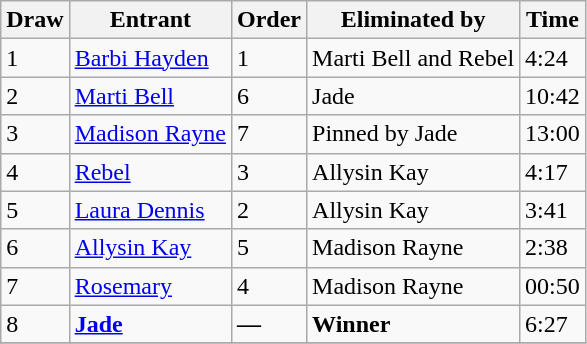<table class="wikitable sortable">
<tr>
<th>Draw</th>
<th>Entrant</th>
<th>Order</th>
<th>Eliminated by</th>
<th>Time</th>
</tr>
<tr>
<td>1</td>
<td><a href='#'>Barbi Hayden</a></td>
<td>1</td>
<td>Marti Bell and Rebel</td>
<td>4:24</td>
</tr>
<tr>
<td>2</td>
<td><a href='#'>Marti Bell</a></td>
<td>6</td>
<td>Jade</td>
<td>10:42</td>
</tr>
<tr>
<td>3</td>
<td><a href='#'>Madison Rayne</a></td>
<td>7</td>
<td>Pinned by Jade</td>
<td>13:00</td>
</tr>
<tr>
<td>4</td>
<td><a href='#'>Rebel</a></td>
<td>3</td>
<td>Allysin Kay</td>
<td>4:17</td>
</tr>
<tr>
<td>5</td>
<td><a href='#'>Laura Dennis</a></td>
<td>2</td>
<td>Allysin Kay</td>
<td>3:41</td>
</tr>
<tr>
<td>6</td>
<td><a href='#'>Allysin Kay</a></td>
<td>5</td>
<td>Madison Rayne</td>
<td>2:38</td>
</tr>
<tr>
<td>7</td>
<td><a href='#'>Rosemary</a></td>
<td>4</td>
<td>Madison Rayne</td>
<td>00:50</td>
</tr>
<tr>
<td>8</td>
<td><strong><a href='#'>Jade</a></strong></td>
<td><strong>—</strong></td>
<td><strong>Winner</strong></td>
<td>6:27</td>
</tr>
<tr>
</tr>
</table>
